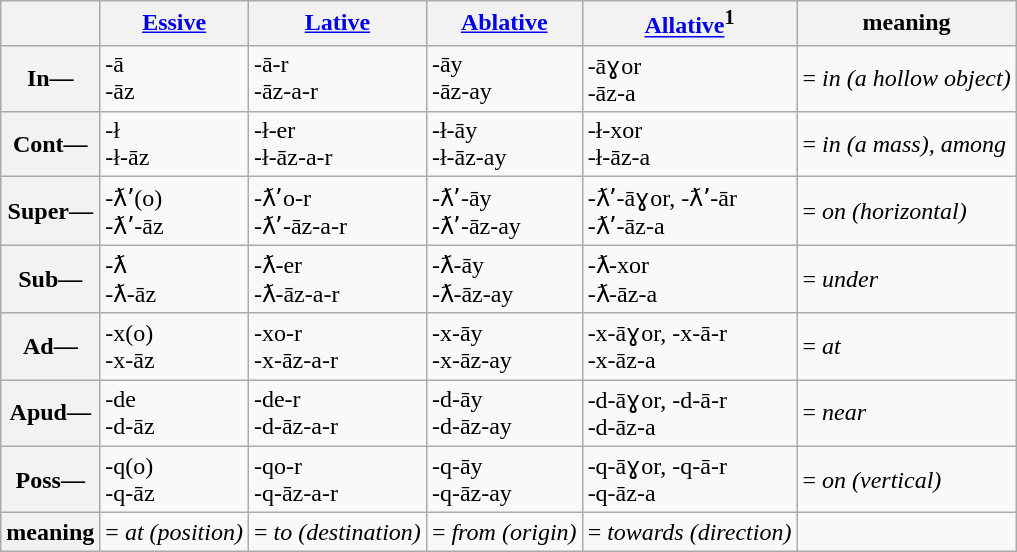<table class="wikitable">
<tr>
<th> </th>
<th><a href='#'>Essive</a></th>
<th><a href='#'>Lative</a></th>
<th><a href='#'>Ablative</a></th>
<th><a href='#'>Allative</a><sup>1</sup></th>
<th>meaning</th>
</tr>
<tr>
<th>In—</th>
<td>-ā<br>-āz</td>
<td>-ā-r<br>-āz-a-r</td>
<td>-āy<br>-āz-ay</td>
<td>-āɣor<br>-āz-a</td>
<td>= <em>in (a hollow object)</em></td>
</tr>
<tr>
<th>Cont—</th>
<td>-ł<br>-ł-āz</td>
<td>-ł-er<br>-ł-āz-a-r</td>
<td>-ł-āy<br>-ł-āz-ay</td>
<td>-ł-xor<br>-ł-āz-a</td>
<td>= <em>in (a mass), among</em></td>
</tr>
<tr>
<th>Super—</th>
<td>-ƛʼ(o)<br>-ƛʼ-āz</td>
<td>-ƛʼo-r<br>-ƛʼ-āz-a-r</td>
<td>-ƛʼ-āy<br>-ƛʼ-āz-ay</td>
<td>-ƛʼ-āɣor, -ƛʼ-ār<br>-ƛʼ-āz-a</td>
<td>= <em>on (horizontal)</em></td>
</tr>
<tr>
<th>Sub—</th>
<td>-ƛ<br>-ƛ-āz</td>
<td>-ƛ-er<br>-ƛ-āz-a-r</td>
<td>-ƛ-āy<br>-ƛ-āz-ay</td>
<td>-ƛ-xor<br>-ƛ-āz-a</td>
<td>= <em>under</em></td>
</tr>
<tr>
<th>Ad—</th>
<td>-x(o)<br>-x-āz</td>
<td>-xo-r<br>-x-āz-a-r</td>
<td>-x-āy<br>-x-āz-ay</td>
<td>-x-āɣor, -x-ā-r<br>-x-āz-a</td>
<td>= <em>at</em></td>
</tr>
<tr>
<th>Apud—</th>
<td>-de<br>-d-āz</td>
<td>-de-r<br>-d-āz-a-r</td>
<td>-d-āy<br>-d-āz-ay</td>
<td>-d-āɣor, -d-ā-r<br>-d-āz-a</td>
<td>= <em>near</em></td>
</tr>
<tr>
<th>Poss—</th>
<td>-q(o)<br>-q-āz</td>
<td>-qo-r<br>-q-āz-a-r</td>
<td>-q-āy<br>-q-āz-ay</td>
<td>-q-āɣor, -q-ā-r<br>-q-āz-a</td>
<td>= <em>on (vertical)</em></td>
</tr>
<tr>
<th>meaning</th>
<td>= <em>at (position)</em></td>
<td>= <em>to (destination)</em></td>
<td>= <em>from (origin)</em></td>
<td>= <em>towards (direction)</em></td>
<td> </td>
</tr>
</table>
